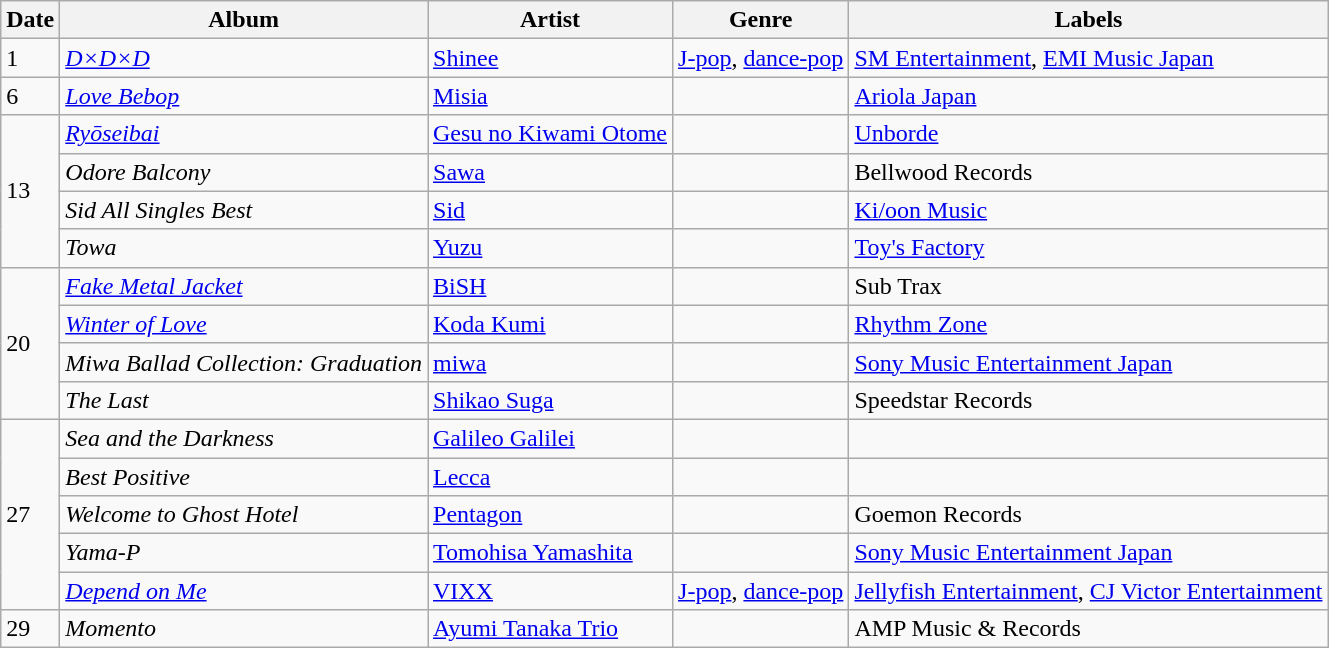<table class="wikitable">
<tr>
<th>Date</th>
<th>Album</th>
<th>Artist</th>
<th>Genre</th>
<th>Labels</th>
</tr>
<tr>
<td>1</td>
<td><em><a href='#'>D×D×D</a></em></td>
<td><a href='#'>Shinee</a></td>
<td><a href='#'>J-pop</a>, <a href='#'>dance-pop</a></td>
<td><a href='#'>SM Entertainment</a>, <a href='#'>EMI Music Japan</a></td>
</tr>
<tr>
<td>6</td>
<td><em><a href='#'>Love Bebop</a></em></td>
<td><a href='#'>Misia</a></td>
<td></td>
<td><a href='#'>Ariola Japan</a></td>
</tr>
<tr>
<td rowspan="4">13</td>
<td><em><a href='#'>Ryōseibai</a></em></td>
<td><a href='#'>Gesu no Kiwami Otome</a></td>
<td></td>
<td><a href='#'>Unborde</a></td>
</tr>
<tr>
<td><em>Odore Balcony</em></td>
<td><a href='#'>Sawa</a></td>
<td></td>
<td>Bellwood Records</td>
</tr>
<tr>
<td><em>Sid All Singles Best</em></td>
<td><a href='#'>Sid</a></td>
<td></td>
<td><a href='#'>Ki/oon Music</a></td>
</tr>
<tr>
<td><em>Towa</em></td>
<td><a href='#'>Yuzu</a></td>
<td></td>
<td><a href='#'>Toy's Factory</a></td>
</tr>
<tr>
<td rowspan="4">20</td>
<td><em><a href='#'>Fake Metal Jacket</a></em></td>
<td><a href='#'>BiSH</a></td>
<td></td>
<td>Sub Trax</td>
</tr>
<tr>
<td><em><a href='#'>Winter of Love</a></em></td>
<td><a href='#'>Koda Kumi</a></td>
<td></td>
<td><a href='#'>Rhythm Zone</a></td>
</tr>
<tr>
<td><em>Miwa Ballad Collection: Graduation</em></td>
<td><a href='#'>miwa</a></td>
<td></td>
<td><a href='#'>Sony Music Entertainment Japan</a></td>
</tr>
<tr>
<td><em>The Last</em></td>
<td><a href='#'>Shikao Suga</a></td>
<td></td>
<td>Speedstar Records</td>
</tr>
<tr>
<td rowspan="5">27</td>
<td><em>Sea and the Darkness</em></td>
<td><a href='#'>Galileo Galilei</a></td>
<td></td>
<td></td>
</tr>
<tr>
<td><em>Best Positive</em></td>
<td><a href='#'>Lecca</a></td>
<td></td>
<td></td>
</tr>
<tr>
<td><em>Welcome to Ghost Hotel</em></td>
<td><a href='#'>Pentagon</a></td>
<td></td>
<td>Goemon Records</td>
</tr>
<tr>
<td><em>Yama-P</em></td>
<td><a href='#'>Tomohisa Yamashita</a></td>
<td></td>
<td><a href='#'>Sony Music Entertainment Japan</a></td>
</tr>
<tr>
<td><em><a href='#'>Depend on Me</a></em></td>
<td><a href='#'>VIXX</a></td>
<td><a href='#'>J-pop</a>, <a href='#'>dance-pop</a></td>
<td><a href='#'>Jellyfish Entertainment</a>, <a href='#'>CJ Victor Entertainment</a></td>
</tr>
<tr>
<td>29</td>
<td><em>Momento</em></td>
<td><a href='#'>Ayumi Tanaka Trio</a></td>
<td></td>
<td>AMP Music & Records</td>
</tr>
</table>
